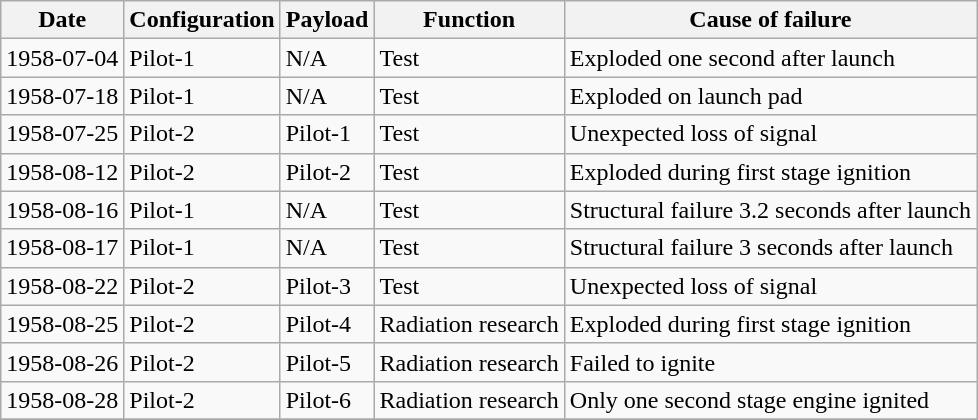<table class="wikitable" border="1">
<tr>
<th>Date</th>
<th>Configuration</th>
<th>Payload</th>
<th>Function</th>
<th>Cause of failure</th>
</tr>
<tr>
<td>1958-07-04</td>
<td>Pilot-1</td>
<td>N/A</td>
<td>Test</td>
<td>Exploded one second after launch</td>
</tr>
<tr>
<td>1958-07-18</td>
<td>Pilot-1</td>
<td>N/A</td>
<td>Test</td>
<td>Exploded on launch pad</td>
</tr>
<tr>
<td>1958-07-25</td>
<td>Pilot-2</td>
<td>Pilot-1</td>
<td>Test</td>
<td>Unexpected loss of signal</td>
</tr>
<tr>
<td>1958-08-12</td>
<td>Pilot-2</td>
<td>Pilot-2</td>
<td>Test</td>
<td>Exploded during first stage ignition</td>
</tr>
<tr>
<td>1958-08-16</td>
<td>Pilot-1</td>
<td>N/A</td>
<td>Test</td>
<td>Structural failure 3.2 seconds after launch</td>
</tr>
<tr>
<td>1958-08-17</td>
<td>Pilot-1</td>
<td>N/A</td>
<td>Test</td>
<td>Structural failure 3 seconds after launch</td>
</tr>
<tr>
<td>1958-08-22</td>
<td>Pilot-2</td>
<td>Pilot-3</td>
<td>Test</td>
<td>Unexpected loss of signal</td>
</tr>
<tr>
<td>1958-08-25</td>
<td>Pilot-2</td>
<td>Pilot-4</td>
<td>Radiation research</td>
<td>Exploded during first stage ignition</td>
</tr>
<tr>
<td>1958-08-26</td>
<td>Pilot-2</td>
<td>Pilot-5</td>
<td>Radiation research</td>
<td>Failed to ignite</td>
</tr>
<tr>
<td>1958-08-28</td>
<td>Pilot-2</td>
<td>Pilot-6</td>
<td>Radiation research</td>
<td>Only one second stage engine ignited</td>
</tr>
<tr>
</tr>
</table>
